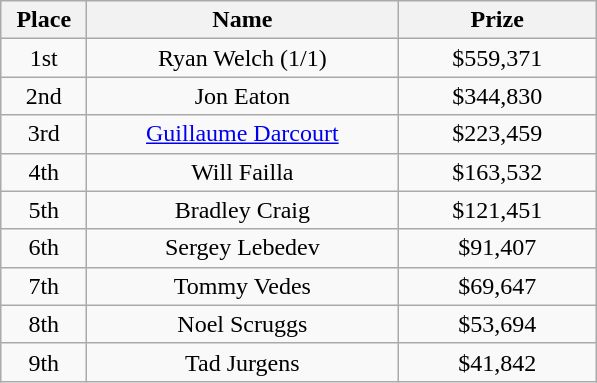<table class="wikitable">
<tr>
<th width="50">Place</th>
<th width="200">Name</th>
<th width="125">Prize</th>
</tr>
<tr>
<td align = "center">1st</td>
<td align = "center">Ryan Welch (1/1)</td>
<td align = "center">$559,371</td>
</tr>
<tr>
<td align = "center">2nd</td>
<td align = "center">Jon Eaton</td>
<td align = "center">$344,830</td>
</tr>
<tr>
<td align = "center">3rd</td>
<td align = "center"><a href='#'>Guillaume Darcourt</a></td>
<td align = "center">$223,459</td>
</tr>
<tr>
<td align = "center">4th</td>
<td align = "center">Will Failla</td>
<td align = "center">$163,532</td>
</tr>
<tr>
<td align = "center">5th</td>
<td align = "center">Bradley Craig</td>
<td align = "center">$121,451</td>
</tr>
<tr>
<td align = "center">6th</td>
<td align = "center">Sergey Lebedev</td>
<td align = "center">$91,407</td>
</tr>
<tr>
<td align = "center">7th</td>
<td align = "center">Tommy Vedes</td>
<td align = "center">$69,647</td>
</tr>
<tr>
<td align = "center">8th</td>
<td align = "center">Noel Scruggs</td>
<td align = "center">$53,694</td>
</tr>
<tr>
<td align = "center">9th</td>
<td align = "center">Tad Jurgens</td>
<td align = "center">$41,842</td>
</tr>
</table>
